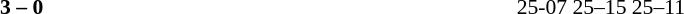<table width=100% cellspacing=1>
<tr>
<th width=20%></th>
<th width=12%></th>
<th width=20%></th>
<th width=33%></th>
<td></td>
</tr>
<tr style=font-size:90%>
<td align=right><strong></strong></td>
<td align=center><strong>3 – 0</strong></td>
<td></td>
<td>25-07 25–15 25–11</td>
</tr>
</table>
